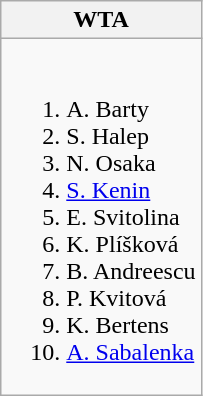<table class="wikitable">
<tr>
<th>WTA</th>
</tr>
<tr style="vertical-align: top;">
<td style="white-space: nowrap;"><br><ol><li> A. Barty</li><li> S. Halep</li><li> N. Osaka</li><li> <a href='#'>S. Kenin</a></li><li> E. Svitolina</li><li> K. Plíšková</li><li> B. Andreescu</li><li> P. Kvitová</li><li> K. Bertens</li><li> <a href='#'>A. Sabalenka</a></li></ol></td>
</tr>
</table>
